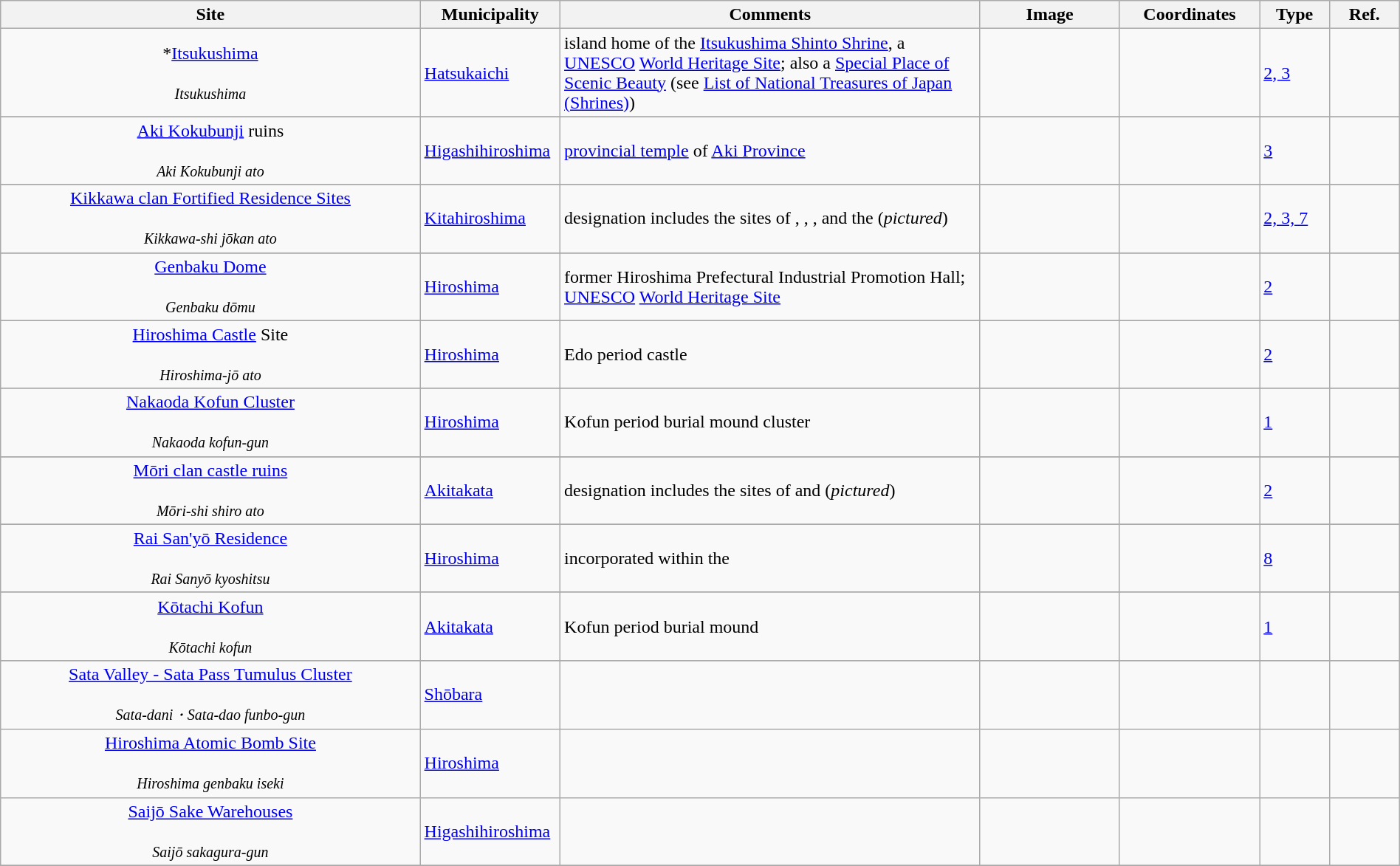<table class="wikitable sortable"  style="width:100%;">
<tr>
<th width="30%" align="left">Site</th>
<th width="10%" align="left">Municipality</th>
<th width="30%" align="left" class="unsortable">Comments</th>
<th width="10%" align="left"  class="unsortable">Image</th>
<th width="10%" align="left" class="unsortable">Coordinates</th>
<th width="5%" align="left">Type</th>
<th width="5%" align="left"  class="unsortable">Ref.</th>
</tr>
<tr>
<td align="center">*<a href='#'>Itsukushima</a><br><br><small><em>Itsukushima</em></small></td>
<td><a href='#'>Hatsukaichi</a></td>
<td>island home of the <a href='#'>Itsukushima Shinto Shrine</a>, a <a href='#'>UNESCO</a> <a href='#'>World Heritage Site</a>; also a <a href='#'>Special Place of Scenic Beauty</a> (see <a href='#'>List of National Treasures of Japan (Shrines)</a>)</td>
<td></td>
<td></td>
<td><a href='#'>2, 3</a></td>
<td></td>
</tr>
<tr>
</tr>
<tr>
<td align="center"><a href='#'>Aki Kokubunji</a> ruins<br><br><small><em>Aki Kokubunji ato</em></small></td>
<td><a href='#'>Higashihiroshima</a></td>
<td><a href='#'>provincial temple</a> of <a href='#'>Aki Province</a></td>
<td></td>
<td></td>
<td><a href='#'>3</a></td>
<td></td>
</tr>
<tr>
</tr>
<tr>
</tr>
<tr>
</tr>
<tr>
</tr>
<tr>
<td align="center"><a href='#'>Kikkawa clan Fortified Residence Sites</a><br><br><small><em>Kikkawa-shi jōkan ato</em></small></td>
<td><a href='#'>Kitahiroshima</a></td>
<td>designation includes the sites of , , , and the  (<em>pictured</em>)</td>
<td></td>
<td></td>
<td><a href='#'>2, 3, 7</a></td>
<td></td>
</tr>
<tr>
</tr>
<tr>
</tr>
<tr>
<td align="center"><a href='#'>Genbaku Dome</a><br><br><small><em>Genbaku dōmu</em></small></td>
<td><a href='#'>Hiroshima</a></td>
<td>former Hiroshima Prefectural Industrial Promotion Hall; <a href='#'>UNESCO</a> <a href='#'>World Heritage Site</a></td>
<td></td>
<td></td>
<td><a href='#'>2</a></td>
<td></td>
</tr>
<tr>
</tr>
<tr>
<td align="center"><a href='#'>Hiroshima Castle</a> Site<br><br><small><em>Hiroshima-jō ato</em></small></td>
<td><a href='#'>Hiroshima</a></td>
<td>Edo period castle</td>
<td></td>
<td></td>
<td><a href='#'>2</a></td>
<td></td>
</tr>
<tr>
</tr>
<tr>
</tr>
<tr>
</tr>
<tr>
</tr>
<tr>
</tr>
<tr>
<td align="center"><a href='#'>Nakaoda Kofun Cluster</a><br><br><small><em>Nakaoda kofun-gun</em></small></td>
<td><a href='#'>Hiroshima</a></td>
<td>Kofun period burial mound cluster</td>
<td></td>
<td></td>
<td><a href='#'>1</a></td>
<td></td>
</tr>
<tr>
</tr>
<tr>
</tr>
<tr>
<td align="center"><a href='#'>Mōri clan castle ruins</a><br><br><small><em>Mōri-shi shiro ato</em></small></td>
<td><a href='#'>Akitakata</a></td>
<td>designation includes the sites of  and  (<em>pictured</em>)</td>
<td></td>
<td></td>
<td><a href='#'>2</a></td>
<td></td>
</tr>
<tr>
</tr>
<tr>
<td align="center"><a href='#'>Rai San'yō Residence</a><br><br><small><em>Rai Sanyō kyoshitsu</em></small></td>
<td><a href='#'>Hiroshima</a></td>
<td>incorporated within the </td>
<td></td>
<td></td>
<td><a href='#'>8</a></td>
<td></td>
</tr>
<tr>
</tr>
<tr>
</tr>
<tr>
<td align="center"><a href='#'>Kōtachi Kofun</a><br><br><small><em>Kōtachi kofun</em></small></td>
<td><a href='#'>Akitakata</a></td>
<td>Kofun period burial mound</td>
<td></td>
<td></td>
<td><a href='#'>1</a></td>
<td></td>
</tr>
<tr>
</tr>
<tr>
<td align="center"><a href='#'>Sata Valley - Sata Pass Tumulus Cluster</a><br><br><small><em>Sata-dani・Sata-dao funbo-gun</em></small></td>
<td><a href='#'>Shōbara</a></td>
<td></td>
<td></td>
<td></td>
<td></td>
<td></td>
</tr>
<tr>
<td align="center"><a href='#'>Hiroshima Atomic Bomb Site</a><br><br><small><em>Hiroshima genbaku iseki</em></small></td>
<td><a href='#'>Hiroshima</a></td>
<td></td>
<td></td>
<td></td>
<td></td>
<td></td>
</tr>
<tr>
<td align="center"><a href='#'>Saijō Sake Warehouses</a><br><br><small><em>Saijō sakagura-gun</em></small></td>
<td><a href='#'>Higashihiroshima</a></td>
<td></td>
<td></td>
<td></td>
<td></td>
<td></td>
</tr>
<tr>
</tr>
</table>
